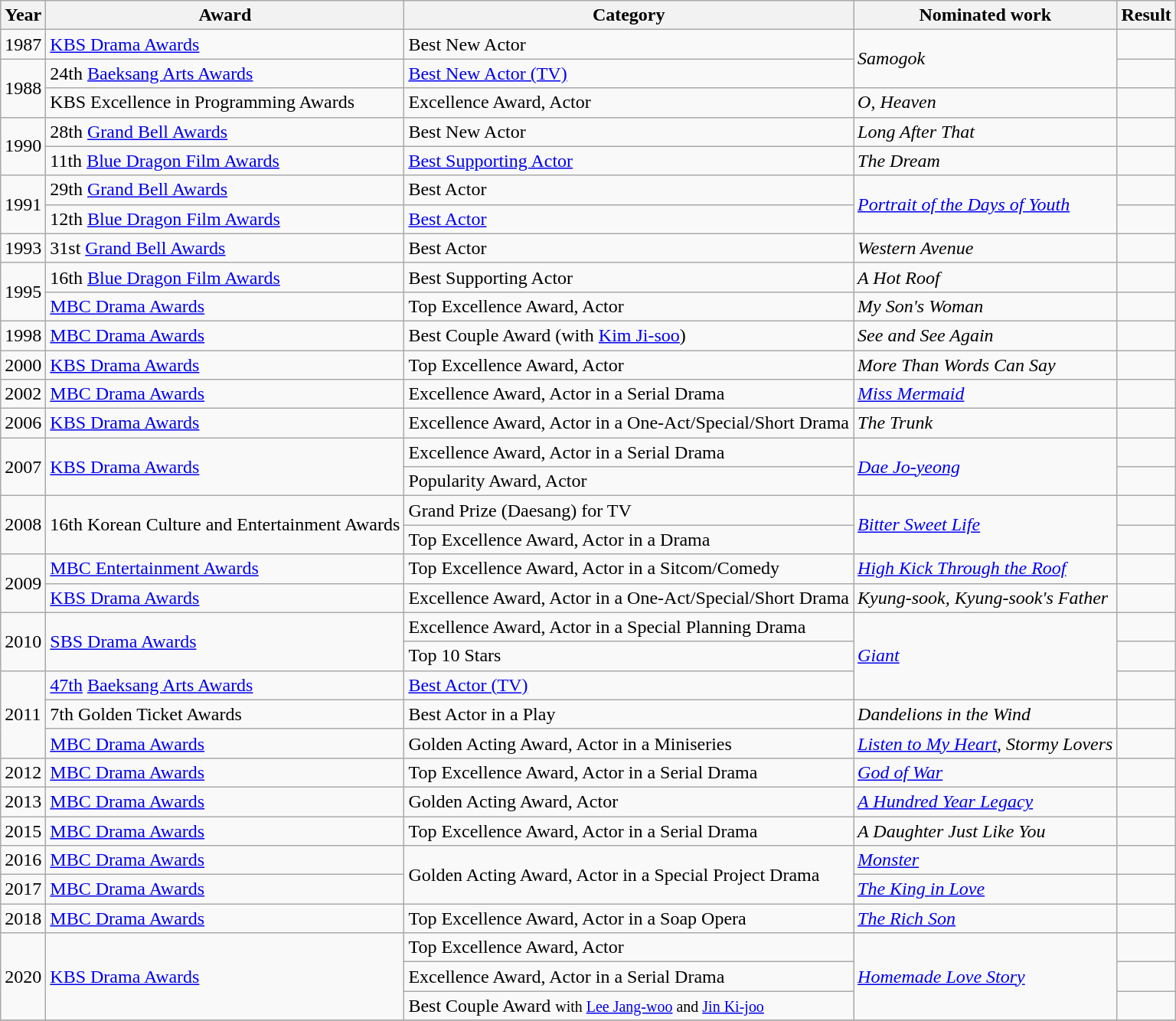<table class="wikitable sortable">
<tr>
<th>Year</th>
<th>Award</th>
<th>Category</th>
<th>Nominated work</th>
<th>Result</th>
</tr>
<tr>
<td>1987</td>
<td><a href='#'>KBS Drama Awards</a></td>
<td>Best New Actor</td>
<td rowspan=2><em>Samogok</em></td>
<td></td>
</tr>
<tr>
<td rowspan=2>1988</td>
<td>24th <a href='#'>Baeksang Arts Awards</a></td>
<td><a href='#'>Best New Actor (TV)</a></td>
<td></td>
</tr>
<tr>
<td>KBS Excellence in Programming Awards </td>
<td>Excellence Award, Actor</td>
<td><em>O, Heaven</em></td>
<td></td>
</tr>
<tr>
<td rowspan=2>1990</td>
<td>28th <a href='#'>Grand Bell Awards</a></td>
<td>Best New Actor</td>
<td><em>Long After That</em></td>
<td></td>
</tr>
<tr>
<td>11th <a href='#'>Blue Dragon Film Awards</a></td>
<td><a href='#'>Best Supporting Actor</a></td>
<td><em>The Dream</em></td>
<td></td>
</tr>
<tr>
<td rowspan=2>1991</td>
<td>29th <a href='#'>Grand Bell Awards</a></td>
<td>Best Actor</td>
<td rowspan=2><em><a href='#'>Portrait of the Days of Youth</a></em></td>
<td></td>
</tr>
<tr>
<td>12th <a href='#'>Blue Dragon Film Awards</a></td>
<td><a href='#'>Best Actor</a></td>
<td></td>
</tr>
<tr>
<td>1993</td>
<td>31st <a href='#'>Grand Bell Awards</a></td>
<td>Best Actor</td>
<td><em>Western Avenue</em></td>
<td></td>
</tr>
<tr>
<td rowspan=2>1995</td>
<td>16th <a href='#'>Blue Dragon Film Awards</a></td>
<td>Best Supporting Actor</td>
<td><em>A Hot Roof</em></td>
<td></td>
</tr>
<tr>
<td><a href='#'>MBC Drama Awards</a></td>
<td>Top Excellence Award, Actor</td>
<td><em>My Son's Woman</em></td>
<td></td>
</tr>
<tr>
<td>1998</td>
<td><a href='#'>MBC Drama Awards</a></td>
<td>Best Couple Award (with <a href='#'>Kim Ji-soo</a>)</td>
<td><em>See and See Again</em></td>
<td></td>
</tr>
<tr>
<td>2000</td>
<td><a href='#'>KBS Drama Awards</a></td>
<td>Top Excellence Award, Actor</td>
<td><em>More Than Words Can Say</em></td>
<td></td>
</tr>
<tr>
<td>2002</td>
<td><a href='#'>MBC Drama Awards</a></td>
<td>Excellence Award, Actor in a Serial Drama</td>
<td><em><a href='#'>Miss Mermaid</a></em></td>
<td></td>
</tr>
<tr>
<td>2006</td>
<td><a href='#'>KBS Drama Awards</a></td>
<td>Excellence Award, Actor in a One-Act/Special/Short Drama</td>
<td><em>The Trunk</em></td>
<td></td>
</tr>
<tr>
<td rowspan=2>2007</td>
<td rowspan=2><a href='#'>KBS Drama Awards</a></td>
<td>Excellence Award, Actor in a Serial Drama</td>
<td rowspan=2><em><a href='#'>Dae Jo-yeong</a></em></td>
<td></td>
</tr>
<tr>
<td>Popularity Award, Actor</td>
<td></td>
</tr>
<tr>
<td rowspan=2>2008</td>
<td rowspan=2>16th Korean Culture and Entertainment Awards</td>
<td>Grand Prize (Daesang) for TV</td>
<td rowspan=2><em><a href='#'>Bitter Sweet Life</a></em></td>
<td></td>
</tr>
<tr>
<td>Top Excellence Award, Actor in a Drama</td>
<td></td>
</tr>
<tr>
<td rowspan=2>2009</td>
<td><a href='#'>MBC Entertainment Awards</a></td>
<td>Top Excellence Award, Actor in a Sitcom/Comedy</td>
<td><em><a href='#'>High Kick Through the Roof</a></em></td>
<td></td>
</tr>
<tr>
<td><a href='#'>KBS Drama Awards</a></td>
<td>Excellence Award, Actor in a One-Act/Special/Short Drama</td>
<td><em>Kyung-sook, Kyung-sook's Father</em></td>
<td></td>
</tr>
<tr>
<td rowspan=2>2010</td>
<td rowspan=2><a href='#'>SBS Drama Awards</a></td>
<td>Excellence Award, Actor in a Special Planning Drama</td>
<td rowspan=3><em><a href='#'>Giant</a></em></td>
<td></td>
</tr>
<tr>
<td>Top 10 Stars</td>
<td></td>
</tr>
<tr>
<td rowspan=3>2011</td>
<td><a href='#'>47th</a> <a href='#'>Baeksang Arts Awards</a></td>
<td><a href='#'>Best Actor (TV)</a></td>
<td></td>
</tr>
<tr>
<td>7th Golden Ticket Awards</td>
<td>Best Actor in a Play</td>
<td><em>Dandelions in the Wind</em></td>
<td></td>
</tr>
<tr>
<td><a href='#'>MBC Drama Awards</a></td>
<td>Golden Acting Award, Actor in a Miniseries</td>
<td><em><a href='#'>Listen to My Heart</a>, Stormy Lovers</em></td>
<td></td>
</tr>
<tr>
<td>2012</td>
<td><a href='#'>MBC Drama Awards</a></td>
<td>Top Excellence Award, Actor in a Serial Drama</td>
<td><em><a href='#'>God of War</a></em></td>
<td></td>
</tr>
<tr>
<td>2013</td>
<td><a href='#'>MBC Drama Awards</a></td>
<td>Golden Acting Award, Actor</td>
<td><em><a href='#'>A Hundred Year Legacy</a></em></td>
<td></td>
</tr>
<tr>
<td>2015</td>
<td><a href='#'>MBC Drama Awards</a></td>
<td>Top Excellence Award, Actor in a Serial Drama</td>
<td><em>A Daughter Just Like You</em></td>
<td></td>
</tr>
<tr>
<td>2016</td>
<td><a href='#'>MBC Drama Awards</a></td>
<td rowspan="2">Golden Acting Award, Actor in a Special Project Drama</td>
<td><em><a href='#'>Monster</a></em></td>
<td></td>
</tr>
<tr>
<td>2017</td>
<td><a href='#'>MBC Drama Awards</a></td>
<td><em><a href='#'>The King in Love</a></em></td>
<td></td>
</tr>
<tr>
<td>2018</td>
<td><a href='#'>MBC Drama Awards</a></td>
<td>Top Excellence Award, Actor in a Soap Opera</td>
<td><em><a href='#'>The Rich Son</a></em></td>
<td></td>
</tr>
<tr>
<td rowspan=3>2020</td>
<td rowspan=3><a href='#'>KBS Drama Awards</a></td>
<td>Top Excellence Award, Actor</td>
<td rowspan=3><em><a href='#'>Homemade Love Story</a></em></td>
<td></td>
</tr>
<tr>
<td>Excellence Award, Actor in a Serial Drama</td>
<td></td>
</tr>
<tr>
<td>Best Couple Award <small>with <a href='#'>Lee Jang-woo</a> and <a href='#'>Jin Ki-joo</a></small></td>
<td></td>
</tr>
<tr>
</tr>
</table>
